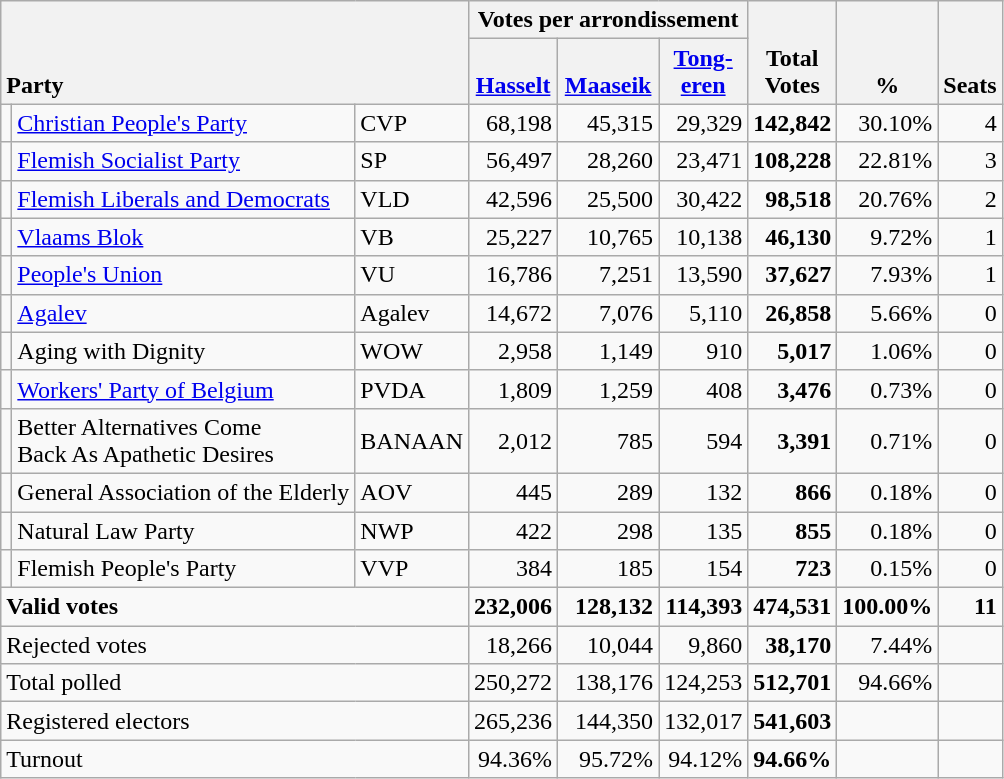<table class="wikitable" border="1" style="text-align:right;">
<tr>
<th style="text-align:left;" valign=bottom rowspan=2 colspan=3>Party</th>
<th colspan=3>Votes per arrondissement</th>
<th align=center valign=bottom rowspan=2 width="50">Total Votes</th>
<th align=center valign=bottom rowspan=2 width="50">%</th>
<th align=center valign=bottom rowspan=2>Seats</th>
</tr>
<tr>
<th align=center valign=bottom width="50"><a href='#'>Hasselt</a></th>
<th align=center valign=bottom width="60"><a href='#'>Maaseik</a></th>
<th align=center valign=bottom width="50"><a href='#'>Tong- eren</a></th>
</tr>
<tr>
<td></td>
<td align=left><a href='#'>Christian People's Party</a></td>
<td align=left>CVP</td>
<td>68,198</td>
<td>45,315</td>
<td>29,329</td>
<td><strong>142,842</strong></td>
<td>30.10%</td>
<td>4</td>
</tr>
<tr>
<td></td>
<td align=left><a href='#'>Flemish Socialist Party</a></td>
<td align=left>SP</td>
<td>56,497</td>
<td>28,260</td>
<td>23,471</td>
<td><strong>108,228</strong></td>
<td>22.81%</td>
<td>3</td>
</tr>
<tr>
<td></td>
<td align=left style="white-space: nowrap;"><a href='#'>Flemish Liberals and Democrats</a></td>
<td align=left>VLD</td>
<td>42,596</td>
<td>25,500</td>
<td>30,422</td>
<td><strong>98,518</strong></td>
<td>20.76%</td>
<td>2</td>
</tr>
<tr>
<td></td>
<td align=left><a href='#'>Vlaams Blok</a></td>
<td align=left>VB</td>
<td>25,227</td>
<td>10,765</td>
<td>10,138</td>
<td><strong>46,130</strong></td>
<td>9.72%</td>
<td>1</td>
</tr>
<tr>
<td></td>
<td align=left><a href='#'>People's Union</a></td>
<td align=left>VU</td>
<td>16,786</td>
<td>7,251</td>
<td>13,590</td>
<td><strong>37,627</strong></td>
<td>7.93%</td>
<td>1</td>
</tr>
<tr>
<td></td>
<td align=left><a href='#'>Agalev</a></td>
<td align=left>Agalev</td>
<td>14,672</td>
<td>7,076</td>
<td>5,110</td>
<td><strong>26,858</strong></td>
<td>5.66%</td>
<td>0</td>
</tr>
<tr>
<td></td>
<td align=left>Aging with Dignity</td>
<td align=left>WOW</td>
<td>2,958</td>
<td>1,149</td>
<td>910</td>
<td><strong>5,017</strong></td>
<td>1.06%</td>
<td>0</td>
</tr>
<tr>
<td></td>
<td align=left><a href='#'>Workers' Party of Belgium</a></td>
<td align=left>PVDA</td>
<td>1,809</td>
<td>1,259</td>
<td>408</td>
<td><strong>3,476</strong></td>
<td>0.73%</td>
<td>0</td>
</tr>
<tr>
<td></td>
<td align=left>Better Alternatives Come<br>Back As Apathetic Desires</td>
<td align=left>BANAAN</td>
<td>2,012</td>
<td>785</td>
<td>594</td>
<td><strong>3,391</strong></td>
<td>0.71%</td>
<td>0</td>
</tr>
<tr>
<td></td>
<td align=left>General Association of the Elderly</td>
<td align=left>AOV</td>
<td>445</td>
<td>289</td>
<td>132</td>
<td><strong>866</strong></td>
<td>0.18%</td>
<td>0</td>
</tr>
<tr>
<td></td>
<td align=left>Natural Law Party</td>
<td align=left>NWP</td>
<td>422</td>
<td>298</td>
<td>135</td>
<td><strong>855</strong></td>
<td>0.18%</td>
<td>0</td>
</tr>
<tr>
<td></td>
<td align=left>Flemish People's Party</td>
<td align=left>VVP</td>
<td>384</td>
<td>185</td>
<td>154</td>
<td><strong>723</strong></td>
<td>0.15%</td>
<td>0</td>
</tr>
<tr style="font-weight:bold">
<td align=left colspan=3>Valid votes</td>
<td>232,006</td>
<td>128,132</td>
<td>114,393</td>
<td>474,531</td>
<td>100.00%</td>
<td>11</td>
</tr>
<tr>
<td align=left colspan=3>Rejected votes</td>
<td>18,266</td>
<td>10,044</td>
<td>9,860</td>
<td><strong>38,170</strong></td>
<td>7.44%</td>
<td></td>
</tr>
<tr>
<td align=left colspan=3>Total polled</td>
<td>250,272</td>
<td>138,176</td>
<td>124,253</td>
<td><strong>512,701</strong></td>
<td>94.66%</td>
<td></td>
</tr>
<tr>
<td align=left colspan=3>Registered electors</td>
<td>265,236</td>
<td>144,350</td>
<td>132,017</td>
<td><strong>541,603</strong></td>
<td></td>
<td></td>
</tr>
<tr>
<td align=left colspan=3>Turnout</td>
<td>94.36%</td>
<td>95.72%</td>
<td>94.12%</td>
<td><strong>94.66%</strong></td>
<td></td>
<td></td>
</tr>
</table>
